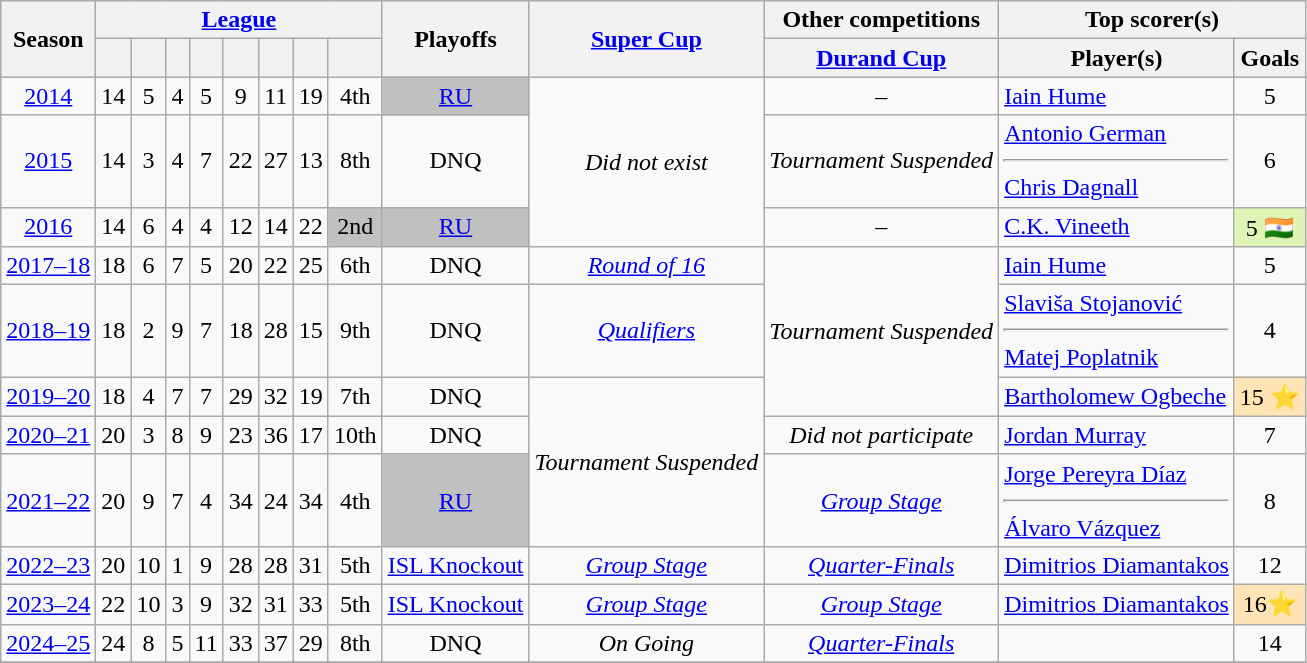<table class="wikitable sortable" style="text-align: center">
<tr>
<th rowspan="2">Season</th>
<th colspan="8"><a href='#'>League</a></th>
<th rowspan="2"><strong>Playoffs</strong></th>
<th rowspan="2"><strong><a href='#'>Super Cup</a></strong></th>
<th>Other competitions</th>
<th colspan="2">Top scorer(s)</th>
</tr>
<tr>
<th></th>
<th></th>
<th></th>
<th></th>
<th></th>
<th></th>
<th></th>
<th></th>
<th><a href='#'>Durand Cup</a></th>
<th>Player(s)</th>
<th>Goals</th>
</tr>
<tr>
<td><a href='#'>2014</a></td>
<td>14</td>
<td>5</td>
<td>4</td>
<td>5</td>
<td>9</td>
<td>11</td>
<td>19</td>
<td>4th</td>
<td bgcolor="silver" align="center"><a href='#'>RU</a></td>
<td rowspan=3><em>Did not exist</em></td>
<td>–</td>
<td align="left"> <a href='#'>Iain Hume</a></td>
<td>5</td>
</tr>
<tr>
<td><a href='#'>2015</a></td>
<td>14</td>
<td>3</td>
<td>4</td>
<td>7</td>
<td>22</td>
<td>27</td>
<td>13</td>
<td>8th</td>
<td>DNQ</td>
<td><em>Tournament Suspended</em></td>
<td align="left"> <a href='#'>Antonio German</a><hr> <a href='#'>Chris Dagnall</a></td>
<td>6</td>
</tr>
<tr>
<td><a href='#'>2016</a></td>
<td>14</td>
<td>6</td>
<td>4</td>
<td>4</td>
<td>12</td>
<td>14</td>
<td>22</td>
<td bgcolor="silver" align="center">2nd</td>
<td bgcolor="silver" align="center"><a href='#'>RU</a></td>
<td>–</td>
<td align="left"> <a href='#'>C.K. Vineeth</a></td>
<td bgcolor=#ERF5B5>5 🇮🇳</td>
</tr>
<tr>
<td><a href='#'>2017–18</a></td>
<td>18</td>
<td>6</td>
<td>7</td>
<td>5</td>
<td>20</td>
<td>22</td>
<td>25</td>
<td>6th</td>
<td>DNQ</td>
<td><em><a href='#'>Round of 16</a></em></td>
<td rowspan=3><em>Tournament Suspended</em></td>
<td align="left"> <a href='#'>Iain Hume</a></td>
<td>5</td>
</tr>
<tr>
<td><a href='#'>2018–19</a></td>
<td>18</td>
<td>2</td>
<td>9</td>
<td>7</td>
<td>18</td>
<td>28</td>
<td>15</td>
<td>9th</td>
<td>DNQ</td>
<td><em><a href='#'>Qualifiers</a></em></td>
<td align="left"> <a href='#'>Slaviša Stojanović</a><hr> <a href='#'>Matej Poplatnik</a></td>
<td>4</td>
</tr>
<tr>
<td><a href='#'>2019–20</a></td>
<td>18</td>
<td>4</td>
<td>7</td>
<td>7</td>
<td>29</td>
<td>32</td>
<td>19</td>
<td>7th</td>
<td>DNQ</td>
<td rowspan=3><em>Tournament Suspended</em></td>
<td align="left"> <a href='#'>Bartholomew Ogbeche</a></td>
<td bgcolor=#FFE4B5 align=center>15 ⭐</td>
</tr>
<tr>
<td><a href='#'>2020–21</a></td>
<td>20</td>
<td>3</td>
<td>8</td>
<td>9</td>
<td>23</td>
<td>36</td>
<td>17</td>
<td>10th</td>
<td>DNQ</td>
<td><em>Did not participate</em></td>
<td align="left"> <a href='#'>Jordan Murray</a></td>
<td>7</td>
</tr>
<tr>
<td><a href='#'>2021–22</a></td>
<td>20</td>
<td>9</td>
<td>7</td>
<td>4</td>
<td>34</td>
<td>24</td>
<td>34</td>
<td>4th</td>
<td bgcolor="silver" align="center"><a href='#'>RU</a></td>
<td><em><a href='#'>Group Stage</a></em></td>
<td align="left"> <a href='#'>Jorge Pereyra Díaz</a><hr> <a href='#'>Álvaro Vázquez</a></td>
<td>8</td>
</tr>
<tr>
<td><a href='#'>2022–23</a></td>
<td>20</td>
<td>10</td>
<td>1</td>
<td>9</td>
<td>28</td>
<td>28</td>
<td>31</td>
<td>5th</td>
<td align="center"><a href='#'>ISL Knockout</a></td>
<td><em><a href='#'>Group Stage</a></em></td>
<td><em><a href='#'>Quarter-Finals</a></em></td>
<td align="left"> <a href='#'>Dimitrios Diamantakos</a></td>
<td>12</td>
</tr>
<tr>
<td><a href='#'>2023–24</a></td>
<td>22</td>
<td>10</td>
<td>3</td>
<td>9</td>
<td>32</td>
<td>31</td>
<td>33</td>
<td>5th</td>
<td align="center"><a href='#'>ISL Knockout</a></td>
<td><em> <a href='#'>Group Stage</a></em></td>
<td><em><a href='#'>Group Stage</a></em></td>
<td align="left"> <a href='#'>Dimitrios Diamantakos</a></td>
<td bgcolor=#FFE4B5 align=center>16⭐</td>
</tr>
<tr>
<td><a href='#'>2024–25</a></td>
<td>24</td>
<td>8</td>
<td>5</td>
<td>11</td>
<td>33</td>
<td>37</td>
<td>29</td>
<td>8th</td>
<td>DNQ</td>
<td><em>On Going</em></td>
<td><em><a href='#'>Quarter-Finals</a></em></td>
<td align="left"> </td>
<td>14</td>
</tr>
<tr>
</tr>
</table>
